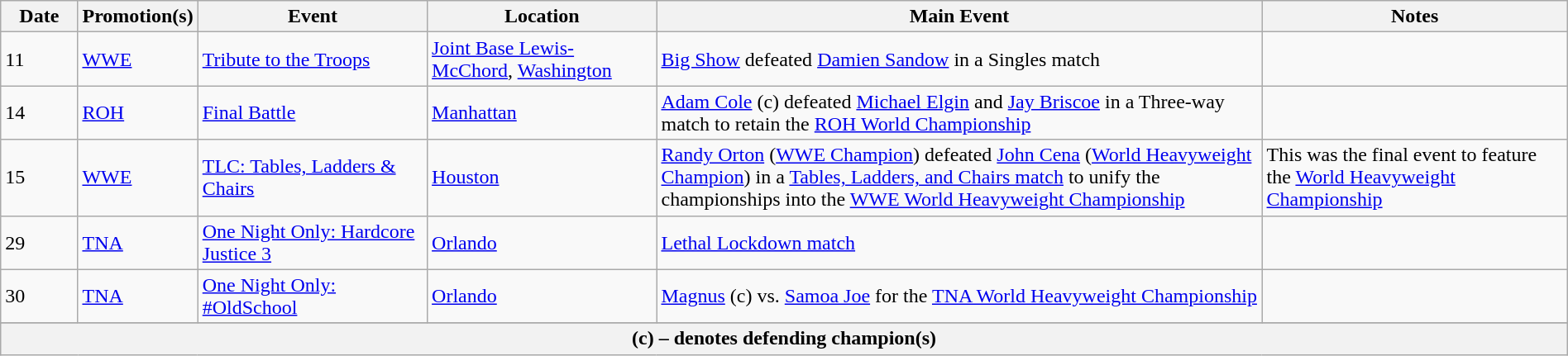<table class="wikitable" style="width:100%;">
<tr>
<th width=5%>Date</th>
<th width=5%>Promotion(s)</th>
<th width=15%>Event</th>
<th width=15%>Location</th>
<th width=40%>Main Event</th>
<th width=20%>Notes</th>
</tr>
<tr>
<td>11</td>
<td><a href='#'>WWE</a></td>
<td><a href='#'>Tribute to the Troops</a></td>
<td><a href='#'>Joint Base Lewis-McChord</a>, <a href='#'>Washington</a></td>
<td><a href='#'>Big Show</a> defeated <a href='#'>Damien Sandow</a> in a Singles match</td>
<td></td>
</tr>
<tr>
<td>14</td>
<td><a href='#'>ROH</a></td>
<td><a href='#'>Final Battle</a></td>
<td><a href='#'>Manhattan</a></td>
<td><a href='#'>Adam Cole</a> (c) defeated <a href='#'>Michael Elgin</a> and <a href='#'>Jay Briscoe</a> in a Three-way match to retain the <a href='#'>ROH World Championship</a></td>
<td></td>
</tr>
<tr>
<td>15</td>
<td><a href='#'>WWE</a></td>
<td><a href='#'>TLC: Tables, Ladders & Chairs</a></td>
<td><a href='#'>Houston</a></td>
<td><a href='#'>Randy Orton</a> (<a href='#'>WWE Champion</a>) defeated <a href='#'>John Cena</a> (<a href='#'>World Heavyweight Champion</a>) in a <a href='#'>Tables, Ladders, and Chairs match</a> to unify the championships into the <a href='#'>WWE World Heavyweight Championship</a></td>
<td>This was the final event to feature the <a href='#'>World Heavyweight Championship</a></td>
</tr>
<tr>
<td>29</td>
<td><a href='#'>TNA</a></td>
<td><a href='#'>One Night Only: Hardcore Justice 3</a></td>
<td><a href='#'>Orlando</a></td>
<td><a href='#'>Lethal Lockdown match</a></td>
<td></td>
</tr>
<tr>
<td>30</td>
<td><a href='#'>TNA</a></td>
<td><a href='#'>One Night Only: #OldSchool</a></td>
<td><a href='#'>Orlando</a></td>
<td><a href='#'>Magnus</a> (c) vs. <a href='#'>Samoa Joe</a> for the <a href='#'>TNA World Heavyweight Championship</a></td>
<td></td>
</tr>
<tr>
</tr>
<tr>
<th colspan="6">(c) – denotes defending champion(s)</th>
</tr>
</table>
